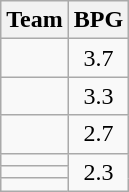<table class=wikitable>
<tr>
<th>Team</th>
<th>BPG</th>
</tr>
<tr>
<td></td>
<td align=center>3.7</td>
</tr>
<tr>
<td></td>
<td align=center>3.3</td>
</tr>
<tr>
<td></td>
<td align=center>2.7</td>
</tr>
<tr>
<td></td>
<td align=center rowspan=3>2.3</td>
</tr>
<tr>
<td></td>
</tr>
<tr>
<td></td>
</tr>
</table>
